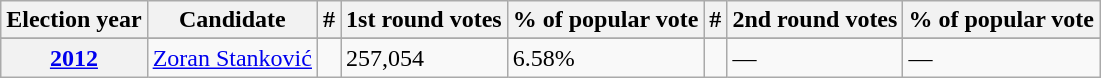<table class="wikitable">
<tr>
<th>Election year</th>
<th>Candidate</th>
<th>#</th>
<th>1st round votes</th>
<th>% of popular vote</th>
<th>#</th>
<th>2nd round votes</th>
<th>% of popular vote</th>
</tr>
<tr style="background:#bebebe;">
</tr>
<tr>
<th><a href='#'>2012</a></th>
<td><a href='#'>Zoran Stanković</a></td>
<td></td>
<td>257,054</td>
<td>6.58%</td>
<td></td>
<td>—</td>
<td>—</td>
</tr>
</table>
